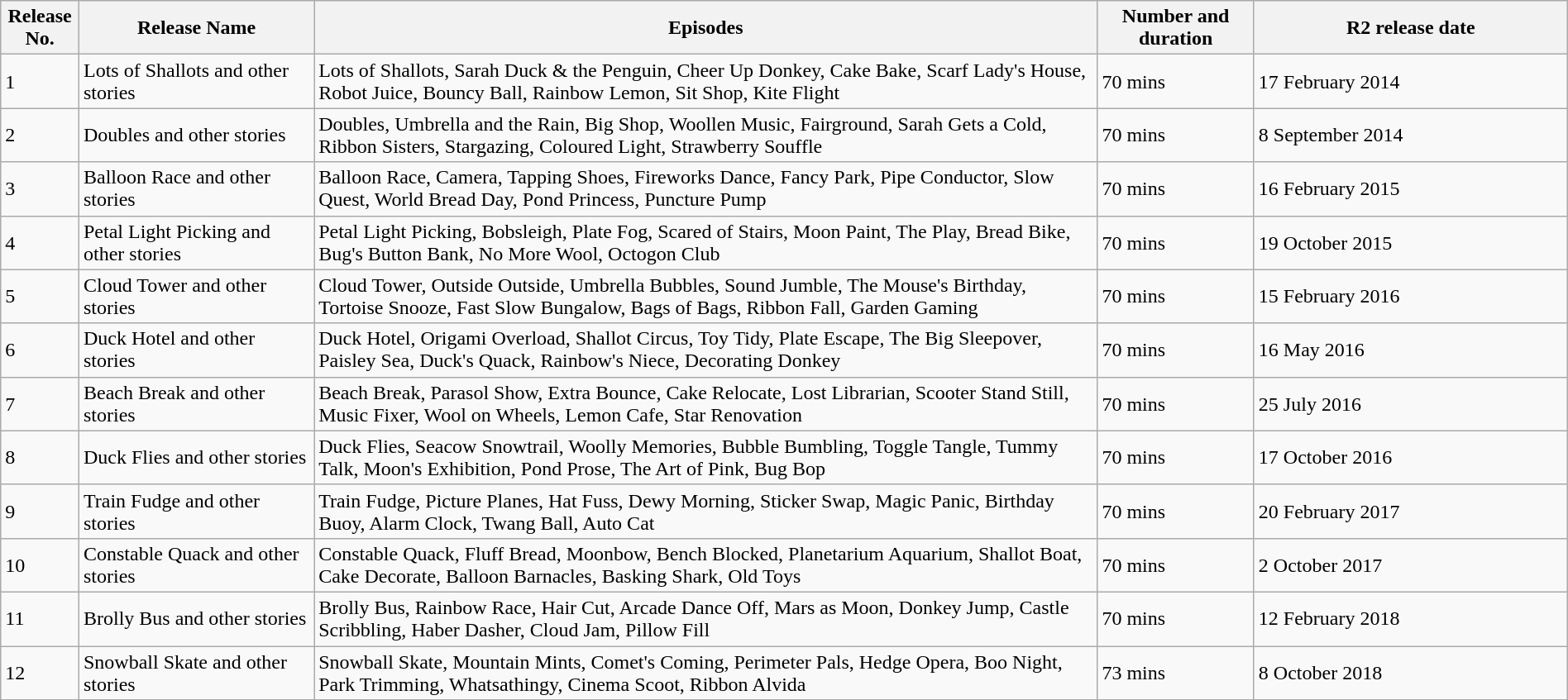<table class="wikitable sortable" style="width:100%;">
<tr>
<th style="width:5%;">Release No.</th>
<th style="width:15%;">Release Name</th>
<th style="width:50%;">Episodes</th>
<th style="width:10%;">Number and duration</th>
<th style="width:20%;">R2 release date</th>
</tr>
<tr>
<td>1</td>
<td>Lots of Shallots and other stories</td>
<td>Lots of Shallots, Sarah Duck & the Penguin, Cheer Up Donkey, Cake Bake, Scarf Lady's House, Robot Juice, Bouncy Ball, Rainbow Lemon, Sit Shop, Kite Flight</td>
<td>70 mins</td>
<td>17 February 2014</td>
</tr>
<tr>
<td>2</td>
<td>Doubles and other stories</td>
<td>Doubles, Umbrella and the Rain, Big Shop, Woollen Music, Fairground, Sarah Gets a Cold, Ribbon Sisters, Stargazing, Coloured Light, Strawberry Souffle</td>
<td>70 mins</td>
<td>8 September 2014</td>
</tr>
<tr>
<td>3</td>
<td>Balloon Race and other stories</td>
<td>Balloon Race, Camera, Tapping Shoes, Fireworks Dance, Fancy Park, Pipe Conductor, Slow Quest, World Bread Day, Pond Princess, Puncture Pump</td>
<td>70 mins</td>
<td>16 February 2015</td>
</tr>
<tr>
<td>4</td>
<td>Petal Light Picking and other stories</td>
<td>Petal Light Picking, Bobsleigh, Plate Fog, Scared of Stairs, Moon Paint, The Play, Bread Bike, Bug's Button Bank, No More Wool, Octogon Club</td>
<td>70 mins</td>
<td>19 October 2015</td>
</tr>
<tr>
<td>5</td>
<td>Cloud Tower and other stories</td>
<td>Cloud Tower, Outside Outside, Umbrella Bubbles, Sound Jumble, The Mouse's Birthday, Tortoise Snooze, Fast Slow Bungalow, Bags of Bags, Ribbon Fall, Garden Gaming</td>
<td>70 mins</td>
<td>15 February 2016</td>
</tr>
<tr>
<td>6</td>
<td>Duck Hotel and other stories</td>
<td>Duck Hotel, Origami Overload, Shallot Circus, Toy Tidy, Plate Escape, The Big Sleepover, Paisley Sea, Duck's Quack, Rainbow's Niece, Decorating Donkey</td>
<td>70 mins</td>
<td>16 May 2016</td>
</tr>
<tr>
<td>7</td>
<td>Beach Break and other stories</td>
<td>Beach Break, Parasol Show, Extra Bounce, Cake Relocate, Lost Librarian, Scooter Stand Still, Music Fixer, Wool on Wheels, Lemon Cafe, Star Renovation</td>
<td>70 mins</td>
<td>25 July 2016</td>
</tr>
<tr>
<td>8</td>
<td>Duck Flies and other stories</td>
<td>Duck Flies, Seacow Snowtrail, Woolly Memories, Bubble Bumbling, Toggle Tangle, Tummy Talk, Moon's Exhibition, Pond Prose, The Art of Pink, Bug Bop</td>
<td>70 mins</td>
<td>17 October 2016</td>
</tr>
<tr>
<td>9</td>
<td>Train Fudge and other stories</td>
<td>Train Fudge, Picture Planes, Hat Fuss, Dewy Morning, Sticker Swap, Magic Panic, Birthday Buoy, Alarm Clock, Twang Ball, Auto Cat</td>
<td>70 mins</td>
<td>20 February 2017</td>
</tr>
<tr>
<td>10</td>
<td>Constable Quack and other stories</td>
<td>Constable Quack, Fluff Bread, Moonbow, Bench Blocked, Planetarium Aquarium, Shallot Boat, Cake Decorate, Balloon Barnacles, Basking Shark, Old Toys</td>
<td>70 mins</td>
<td>2 October 2017</td>
</tr>
<tr>
<td>11</td>
<td>Brolly Bus and other stories</td>
<td>Brolly Bus, Rainbow Race, Hair Cut, Arcade Dance Off, Mars as Moon, Donkey Jump, Castle Scribbling, Haber Dasher, Cloud Jam, Pillow Fill</td>
<td>70 mins</td>
<td>12 February 2018</td>
</tr>
<tr>
<td>12</td>
<td>Snowball Skate and other stories</td>
<td>Snowball Skate, Mountain Mints, Comet's Coming, Perimeter Pals, Hedge Opera, Boo Night, Park Trimming, Whatsathingy, Cinema Scoot, Ribbon Alvida</td>
<td>73 mins</td>
<td>8 October 2018</td>
</tr>
</table>
